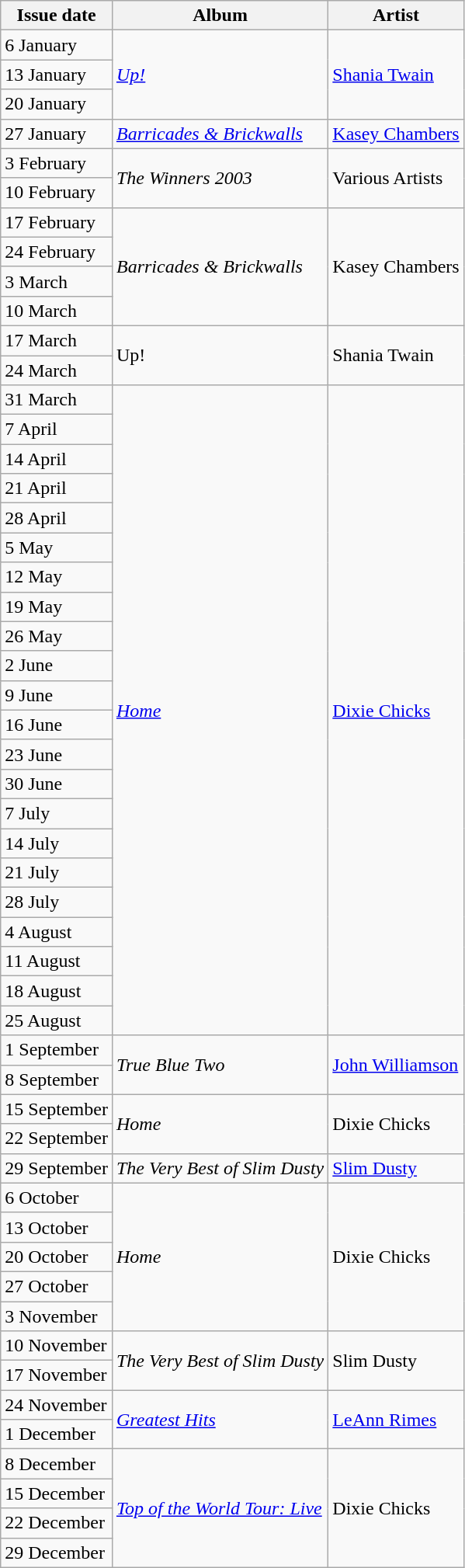<table class=wikitable>
<tr>
<th>Issue date</th>
<th>Album</th>
<th>Artist</th>
</tr>
<tr>
<td>6 January</td>
<td rowspan="3"><em><a href='#'>Up!</a></em></td>
<td rowspan="3"><a href='#'>Shania Twain</a></td>
</tr>
<tr>
<td>13 January</td>
</tr>
<tr>
<td>20 January</td>
</tr>
<tr>
<td>27 January</td>
<td><em><a href='#'>Barricades & Brickwalls</a></em></td>
<td><a href='#'>Kasey Chambers</a></td>
</tr>
<tr>
<td>3 February</td>
<td rowspan="2"><em>The Winners 2003</em></td>
<td rowspan="2">Various Artists</td>
</tr>
<tr>
<td>10 February</td>
</tr>
<tr>
<td>17 February</td>
<td rowspan="4"><em>Barricades & Brickwalls</em></td>
<td rowspan="4">Kasey Chambers</td>
</tr>
<tr>
<td>24 February</td>
</tr>
<tr>
<td>3 March</td>
</tr>
<tr>
<td>10 March</td>
</tr>
<tr>
<td>17 March</td>
<td rowspan="2">Up!</td>
<td rowspan="2">Shania Twain</td>
</tr>
<tr>
<td>24 March</td>
</tr>
<tr>
<td>31 March</td>
<td rowspan="22"><em><a href='#'>Home</a></em></td>
<td rowspan="22"><a href='#'>Dixie Chicks</a></td>
</tr>
<tr>
<td>7 April</td>
</tr>
<tr>
<td>14 April</td>
</tr>
<tr>
<td>21 April</td>
</tr>
<tr>
<td>28 April</td>
</tr>
<tr>
<td>5 May</td>
</tr>
<tr>
<td>12 May</td>
</tr>
<tr>
<td>19 May</td>
</tr>
<tr>
<td>26 May</td>
</tr>
<tr>
<td>2 June</td>
</tr>
<tr>
<td>9 June</td>
</tr>
<tr>
<td>16 June</td>
</tr>
<tr>
<td>23 June</td>
</tr>
<tr>
<td>30 June</td>
</tr>
<tr>
<td>7 July</td>
</tr>
<tr>
<td>14 July</td>
</tr>
<tr>
<td>21 July</td>
</tr>
<tr>
<td>28 July</td>
</tr>
<tr>
<td>4 August</td>
</tr>
<tr>
<td>11 August</td>
</tr>
<tr>
<td>18 August</td>
</tr>
<tr>
<td>25 August</td>
</tr>
<tr>
<td>1 September</td>
<td rowspan="2"><em>True Blue Two</em></td>
<td rowspan="2"><a href='#'>John Williamson</a></td>
</tr>
<tr>
<td>8 September</td>
</tr>
<tr>
<td>15 September</td>
<td rowspan="2"><em>Home</em></td>
<td rowspan="2">Dixie Chicks</td>
</tr>
<tr>
<td>22 September</td>
</tr>
<tr>
<td>29 September</td>
<td><em>The Very Best of Slim Dusty</em></td>
<td><a href='#'>Slim Dusty</a></td>
</tr>
<tr>
<td>6 October</td>
<td rowspan="5"><em>Home</em></td>
<td rowspan="5">Dixie Chicks</td>
</tr>
<tr>
<td>13 October</td>
</tr>
<tr>
<td>20 October</td>
</tr>
<tr>
<td>27 October</td>
</tr>
<tr>
<td>3 November</td>
</tr>
<tr>
<td>10 November</td>
<td rowspan="2"><em>The Very Best of Slim Dusty</em></td>
<td rowspan="2">Slim Dusty</td>
</tr>
<tr>
<td>17 November</td>
</tr>
<tr>
<td>24 November</td>
<td rowspan="2"><em><a href='#'>Greatest Hits</a></em></td>
<td rowspan="2"><a href='#'>LeAnn Rimes</a></td>
</tr>
<tr>
<td>1 December</td>
</tr>
<tr>
<td>8 December</td>
<td rowspan="4"><em><a href='#'>Top of the World Tour: Live</a></em></td>
<td rowspan="4">Dixie Chicks</td>
</tr>
<tr>
<td>15 December</td>
</tr>
<tr>
<td>22 December</td>
</tr>
<tr>
<td>29 December</td>
</tr>
</table>
